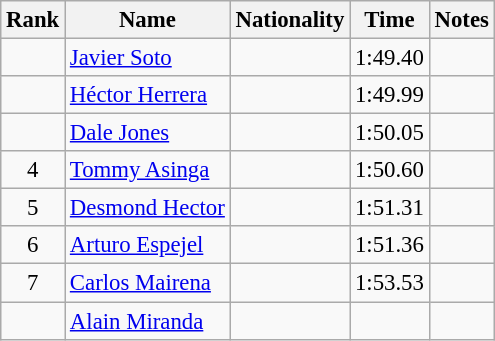<table class="wikitable sortable" style="text-align:center;font-size:95%">
<tr>
<th>Rank</th>
<th>Name</th>
<th>Nationality</th>
<th>Time</th>
<th>Notes</th>
</tr>
<tr>
<td></td>
<td align=left><a href='#'>Javier Soto</a></td>
<td align=left></td>
<td>1:49.40</td>
<td></td>
</tr>
<tr>
<td></td>
<td align=left><a href='#'>Héctor Herrera</a></td>
<td align=left></td>
<td>1:49.99</td>
<td></td>
</tr>
<tr>
<td></td>
<td align=left><a href='#'>Dale Jones</a></td>
<td align=left></td>
<td>1:50.05</td>
<td></td>
</tr>
<tr>
<td>4</td>
<td align=left><a href='#'>Tommy Asinga</a></td>
<td align=left></td>
<td>1:50.60</td>
<td></td>
</tr>
<tr>
<td>5</td>
<td align=left><a href='#'>Desmond Hector</a></td>
<td align=left></td>
<td>1:51.31</td>
<td></td>
</tr>
<tr>
<td>6</td>
<td align=left><a href='#'>Arturo Espejel</a></td>
<td align=left></td>
<td>1:51.36</td>
<td></td>
</tr>
<tr>
<td>7</td>
<td align=left><a href='#'>Carlos Mairena</a></td>
<td align=left></td>
<td>1:53.53</td>
<td></td>
</tr>
<tr>
<td></td>
<td align=left><a href='#'>Alain Miranda</a></td>
<td align=left></td>
<td></td>
<td></td>
</tr>
</table>
